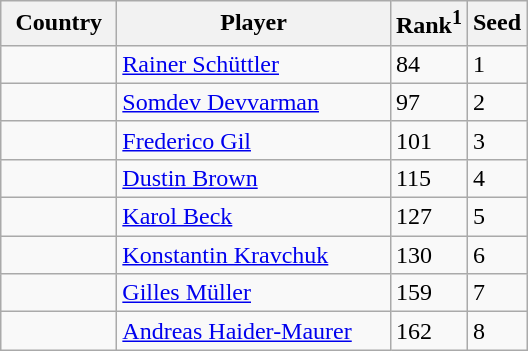<table class="sortable wikitable">
<tr>
<th width="70">Country</th>
<th width="175">Player</th>
<th>Rank<sup>1</sup></th>
<th>Seed</th>
</tr>
<tr>
<td></td>
<td><a href='#'>Rainer Schüttler</a></td>
<td>84</td>
<td>1</td>
</tr>
<tr>
<td></td>
<td><a href='#'>Somdev Devvarman</a></td>
<td>97</td>
<td>2</td>
</tr>
<tr>
<td></td>
<td><a href='#'>Frederico Gil</a></td>
<td>101</td>
<td>3</td>
</tr>
<tr>
<td></td>
<td><a href='#'>Dustin Brown</a></td>
<td>115</td>
<td>4</td>
</tr>
<tr>
<td></td>
<td><a href='#'>Karol Beck</a></td>
<td>127</td>
<td>5</td>
</tr>
<tr>
<td></td>
<td><a href='#'>Konstantin Kravchuk</a></td>
<td>130</td>
<td>6</td>
</tr>
<tr>
<td></td>
<td><a href='#'>Gilles Müller</a></td>
<td>159</td>
<td>7</td>
</tr>
<tr>
<td></td>
<td><a href='#'>Andreas Haider-Maurer</a></td>
<td>162</td>
<td>8</td>
</tr>
</table>
